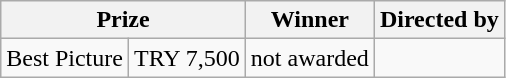<table class="wikitable">
<tr>
<th colspan=2>Prize</th>
<th>Winner</th>
<th>Directed by</th>
</tr>
<tr>
<td>Best Picture</td>
<td>TRY 7,500</td>
<td>not awarded</td>
<td></td>
</tr>
</table>
